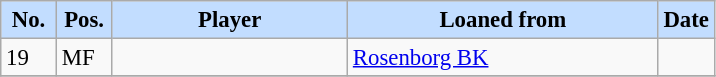<table class="wikitable sortable" style="text-align:left; font-size:95%;">
<tr>
<th style="background:#c2ddff; width:30px;"><strong>No.</strong></th>
<th style="background:#c2ddff; width:30px;"><strong>Pos.</strong></th>
<th style="background:#c2ddff; width:150px;"><strong>Player</strong></th>
<th style="background:#c2ddff; width:200px;"><strong>Loaned from</strong></th>
<th style="background:#c2ddff; width:30px;"><strong>Date</strong></th>
</tr>
<tr>
<td>19</td>
<td>MF</td>
<td align=left></td>
<td> <a href='#'>Rosenborg BK</a></td>
<td></td>
</tr>
<tr>
</tr>
</table>
